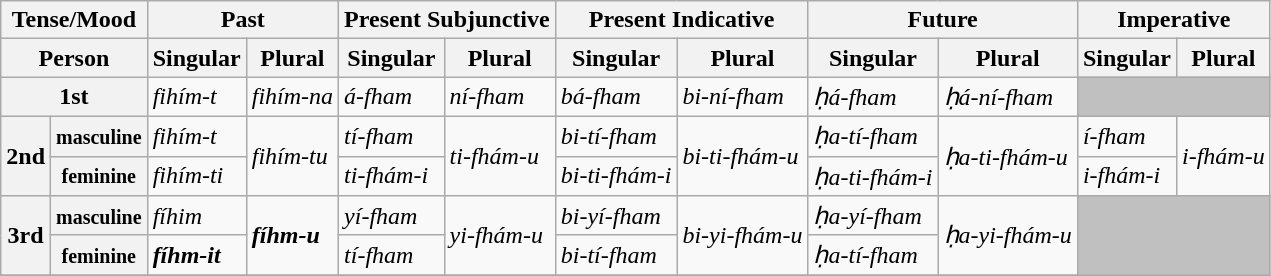<table class="wikitable">
<tr>
<th colspan=2>Tense/Mood</th>
<th colspan=2>Past</th>
<th colspan=2>Present Subjunctive</th>
<th colspan=2>Present Indicative</th>
<th colspan=2>Future</th>
<th colspan=2>Imperative</th>
</tr>
<tr>
<th colspan=2>Person</th>
<th>Singular</th>
<th>Plural</th>
<th>Singular</th>
<th>Plural</th>
<th>Singular</th>
<th>Plural</th>
<th>Singular</th>
<th>Plural</th>
<th>Singular</th>
<th>Plural</th>
</tr>
<tr>
<th colspan=2>1st</th>
<td><em>fihím-t</em></td>
<td><em>fihím-na</em></td>
<td><em>á-fham</em></td>
<td><em>ní-fham</em></td>
<td><em>bá-fham</em></td>
<td><em>bi-ní-fham</em></td>
<td><em>ḥá-fham</em></td>
<td><em>ḥá-ní-fham</em></td>
<td colspan=2 style=background:silver></td>
</tr>
<tr>
<th rowspan=2>2nd</th>
<th><small>masculine</small></th>
<td><em>fihím-t</em></td>
<td rowspan=2><em>fihím-tu</em></td>
<td><em>tí-fham</em></td>
<td rowspan=2><em>ti-fhám-u</em></td>
<td><em>bi-tí-fham</em></td>
<td rowspan=2><em>bi-ti-fhám-u</em></td>
<td><em>ḥa-tí-fham</em></td>
<td rowspan=2><em>ḥa-ti-fhám-u</em></td>
<td><em>í-fham</em></td>
<td rowspan=2><em>i-fhám-u</em></td>
</tr>
<tr>
<th><small>feminine</small></th>
<td><em>fihím-ti</em></td>
<td><em>ti-fhám-i</em></td>
<td><em>bi-ti-fhám-i</em></td>
<td><em>ḥa-ti-fhám-i</em></td>
<td><em>i-fhám-i</em></td>
</tr>
<tr>
<th rowspan=2>3rd</th>
<th><small>masculine</small></th>
<td><em>fíhim</em></td>
<td rowspan=2><strong><em>fíhm-u</em></strong></td>
<td><em>yí-fham</em></td>
<td rowspan=2><em>yi-fhám-u</em></td>
<td><em>bi-yí-fham</em></td>
<td rowspan=2><em>bi-yi-fhám-u</em></td>
<td><em>ḥa-yí-fham</em></td>
<td rowspan=2><em>ḥa-yi-fhám-u</em></td>
<td rowspan=2 colspan=2 style=background:silver></td>
</tr>
<tr>
<th><small>feminine</small></th>
<td><strong><em>fíhm-it</em></strong></td>
<td><em>tí-fham</em></td>
<td><em>bi-tí-fham</em></td>
<td><em>ḥa-tí-fham</em></td>
</tr>
<tr>
</tr>
</table>
